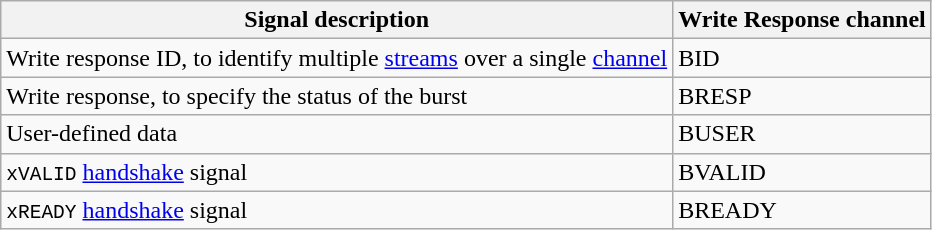<table class="wikitable">
<tr>
<th>Signal description</th>
<th>Write Response channel</th>
</tr>
<tr>
<td>Write response ID, to identify multiple <a href='#'>streams</a> over a single <a href='#'>channel</a></td>
<td>BID</td>
</tr>
<tr>
<td>Write response, to specify the status of the burst</td>
<td>BRESP</td>
</tr>
<tr>
<td>User-defined data</td>
<td>BUSER</td>
</tr>
<tr>
<td><code>xVALID</code> <a href='#'>handshake</a> signal</td>
<td>BVALID</td>
</tr>
<tr>
<td><code>xREADY</code> <a href='#'>handshake</a> signal</td>
<td>BREADY</td>
</tr>
</table>
